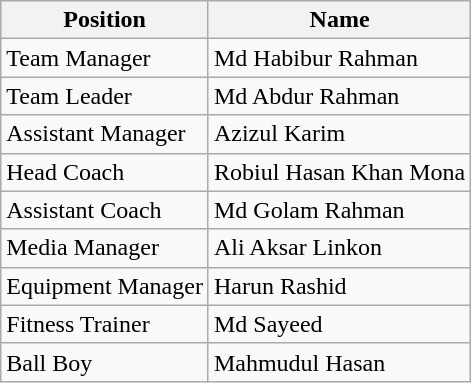<table class="wikitable">
<tr>
<th>Position</th>
<th>Name</th>
</tr>
<tr>
<td>Team Manager</td>
<td> Md Habibur Rahman</td>
</tr>
<tr>
<td>Team Leader</td>
<td> Md Abdur Rahman</td>
</tr>
<tr>
<td>Assistant Manager</td>
<td> Azizul Karim</td>
</tr>
<tr>
<td>Head Coach</td>
<td> Robiul Hasan Khan Mona</td>
</tr>
<tr>
<td>Assistant Coach</td>
<td> Md Golam Rahman</td>
</tr>
<tr>
<td>Media Manager</td>
<td> Ali Aksar Linkon</td>
</tr>
<tr>
<td>Equipment Manager</td>
<td> Harun Rashid</td>
</tr>
<tr>
<td>Fitness Trainer</td>
<td> Md Sayeed</td>
</tr>
<tr>
<td>Ball Boy</td>
<td> Mahmudul Hasan</td>
</tr>
</table>
